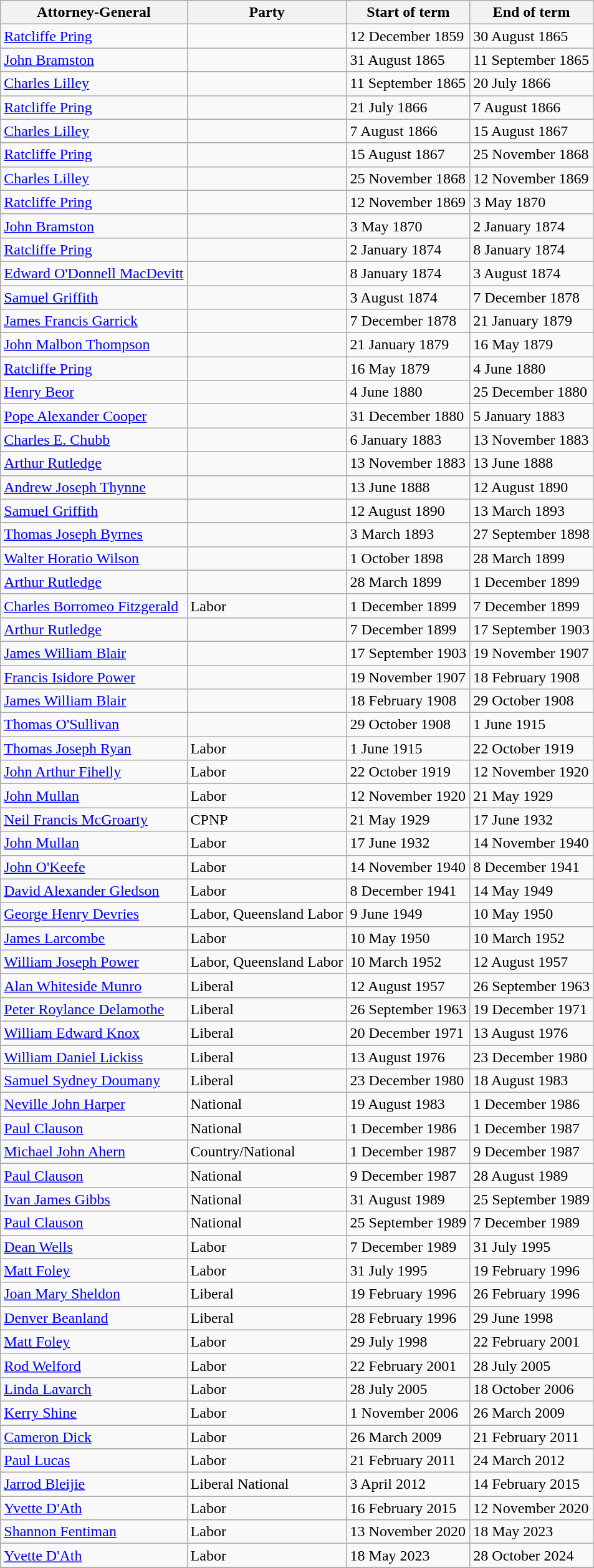<table class="wikitable sortable">
<tr>
<th>Attorney-General</th>
<th>Party</th>
<th>Start of term</th>
<th>End of term</th>
</tr>
<tr>
<td><a href='#'>Ratcliffe Pring</a></td>
<td></td>
<td>12 December 1859</td>
<td>30 August 1865</td>
</tr>
<tr>
<td><a href='#'>John Bramston</a></td>
<td></td>
<td>31 August 1865</td>
<td>11 September 1865</td>
</tr>
<tr>
<td><a href='#'>Charles Lilley</a></td>
<td></td>
<td>11 September 1865</td>
<td>20 July 1866</td>
</tr>
<tr>
<td><a href='#'>Ratcliffe Pring</a></td>
<td></td>
<td>21 July 1866</td>
<td>7 August 1866</td>
</tr>
<tr>
<td><a href='#'>Charles Lilley</a></td>
<td></td>
<td>7 August 1866</td>
<td>15 August 1867</td>
</tr>
<tr>
<td><a href='#'>Ratcliffe Pring</a></td>
<td></td>
<td>15 August 1867</td>
<td>25 November 1868</td>
</tr>
<tr>
<td><a href='#'>Charles Lilley</a></td>
<td></td>
<td>25 November 1868</td>
<td>12 November 1869</td>
</tr>
<tr>
<td><a href='#'>Ratcliffe Pring</a></td>
<td></td>
<td>12 November 1869</td>
<td>3 May 1870</td>
</tr>
<tr>
<td><a href='#'>John Bramston</a></td>
<td></td>
<td>3 May 1870</td>
<td>2 January 1874</td>
</tr>
<tr>
<td><a href='#'>Ratcliffe Pring</a></td>
<td></td>
<td>2 January 1874</td>
<td>8 January 1874</td>
</tr>
<tr>
<td><a href='#'>Edward O'Donnell MacDevitt</a></td>
<td></td>
<td>8 January 1874</td>
<td>3 August 1874</td>
</tr>
<tr>
<td><a href='#'>Samuel Griffith</a></td>
<td></td>
<td>3 August 1874</td>
<td>7 December 1878</td>
</tr>
<tr>
<td><a href='#'>James Francis Garrick</a></td>
<td></td>
<td>7 December 1878</td>
<td>21 January 1879</td>
</tr>
<tr>
<td><a href='#'>John Malbon Thompson</a></td>
<td></td>
<td>21 January 1879</td>
<td>16 May 1879</td>
</tr>
<tr>
<td><a href='#'>Ratcliffe Pring</a></td>
<td></td>
<td>16 May 1879</td>
<td>4 June 1880</td>
</tr>
<tr>
<td><a href='#'>Henry Beor</a></td>
<td></td>
<td>4 June 1880</td>
<td>25 December 1880</td>
</tr>
<tr>
<td><a href='#'>Pope Alexander Cooper</a></td>
<td></td>
<td>31 December 1880</td>
<td>5 January 1883</td>
</tr>
<tr>
<td><a href='#'>Charles E. Chubb</a></td>
<td></td>
<td>6 January 1883</td>
<td>13 November 1883</td>
</tr>
<tr>
<td><a href='#'>Arthur Rutledge</a></td>
<td></td>
<td>13 November 1883</td>
<td>13 June 1888</td>
</tr>
<tr>
<td><a href='#'>Andrew Joseph Thynne</a></td>
<td></td>
<td>13 June 1888</td>
<td>12 August 1890</td>
</tr>
<tr>
<td><a href='#'>Samuel Griffith</a></td>
<td></td>
<td>12 August 1890</td>
<td>13 March 1893</td>
</tr>
<tr>
<td><a href='#'>Thomas Joseph Byrnes</a></td>
<td></td>
<td>3 March 1893</td>
<td>27 September 1898</td>
</tr>
<tr>
<td><a href='#'>Walter Horatio Wilson</a></td>
<td></td>
<td>1 October 1898</td>
<td>28 March 1899</td>
</tr>
<tr>
<td><a href='#'>Arthur Rutledge</a></td>
<td></td>
<td>28 March 1899</td>
<td>1 December 1899</td>
</tr>
<tr>
<td><a href='#'>Charles Borromeo Fitzgerald</a></td>
<td>Labor</td>
<td>1 December 1899</td>
<td>7 December 1899</td>
</tr>
<tr>
<td><a href='#'>Arthur Rutledge</a></td>
<td></td>
<td>7 December 1899</td>
<td>17 September 1903</td>
</tr>
<tr>
<td><a href='#'>James William Blair</a></td>
<td></td>
<td>17 September 1903</td>
<td>19 November 1907</td>
</tr>
<tr>
<td><a href='#'>Francis Isidore Power</a></td>
<td></td>
<td>19 November 1907</td>
<td>18 February 1908</td>
</tr>
<tr>
<td><a href='#'>James William Blair</a></td>
<td></td>
<td>18 February 1908</td>
<td>29 October 1908</td>
</tr>
<tr>
<td><a href='#'>Thomas O'Sullivan</a></td>
<td></td>
<td>29 October 1908</td>
<td>1 June 1915</td>
</tr>
<tr>
<td><a href='#'>Thomas Joseph Ryan</a></td>
<td>Labor</td>
<td>1 June 1915</td>
<td>22 October 1919</td>
</tr>
<tr>
<td><a href='#'>John Arthur Fihelly</a></td>
<td>Labor</td>
<td>22 October 1919</td>
<td>12 November 1920</td>
</tr>
<tr>
<td><a href='#'>John Mullan</a></td>
<td>Labor</td>
<td>12 November 1920</td>
<td>21 May 1929</td>
</tr>
<tr>
<td><a href='#'>Neil Francis McGroarty</a></td>
<td>CPNP</td>
<td>21 May 1929</td>
<td>17 June 1932</td>
</tr>
<tr>
<td><a href='#'>John Mullan</a></td>
<td>Labor</td>
<td>17 June 1932</td>
<td>14 November 1940</td>
</tr>
<tr>
<td><a href='#'>John O'Keefe</a></td>
<td>Labor</td>
<td>14 November 1940</td>
<td>8 December 1941</td>
</tr>
<tr>
<td><a href='#'>David Alexander Gledson</a></td>
<td>Labor</td>
<td>8 December 1941</td>
<td>14 May 1949</td>
</tr>
<tr>
<td><a href='#'>George Henry Devries</a></td>
<td>Labor, Queensland Labor</td>
<td>9 June 1949</td>
<td>10 May 1950</td>
</tr>
<tr>
<td><a href='#'>James Larcombe</a></td>
<td>Labor</td>
<td>10 May 1950</td>
<td>10 March 1952</td>
</tr>
<tr>
<td><a href='#'>William Joseph Power</a></td>
<td>Labor, Queensland Labor</td>
<td>10 March 1952</td>
<td>12 August 1957</td>
</tr>
<tr>
<td><a href='#'>Alan Whiteside Munro</a></td>
<td>Liberal</td>
<td>12 August 1957</td>
<td>26 September 1963</td>
</tr>
<tr>
<td><a href='#'>Peter Roylance Delamothe</a></td>
<td>Liberal</td>
<td>26 September 1963</td>
<td>19 December 1971</td>
</tr>
<tr>
<td><a href='#'> William Edward Knox</a></td>
<td>Liberal</td>
<td>20 December 1971</td>
<td>13 August 1976</td>
</tr>
<tr>
<td><a href='#'>William Daniel Lickiss</a></td>
<td>Liberal</td>
<td>13 August 1976</td>
<td>23 December 1980</td>
</tr>
<tr>
<td><a href='#'>Samuel Sydney Doumany</a></td>
<td>Liberal</td>
<td>23 December 1980</td>
<td>18 August 1983</td>
</tr>
<tr>
<td><a href='#'>Neville John Harper</a></td>
<td>National</td>
<td>19 August 1983</td>
<td>1 December 1986</td>
</tr>
<tr>
<td><a href='#'>Paul Clauson</a></td>
<td>National</td>
<td>1 December 1986</td>
<td>1 December 1987</td>
</tr>
<tr>
<td><a href='#'>Michael John Ahern</a></td>
<td>Country/National</td>
<td>1 December 1987</td>
<td>9 December 1987</td>
</tr>
<tr>
<td><a href='#'>Paul Clauson</a></td>
<td>National</td>
<td>9 December 1987</td>
<td>28 August 1989</td>
</tr>
<tr>
<td><a href='#'>Ivan James Gibbs</a></td>
<td>National</td>
<td>31 August 1989</td>
<td>25 September 1989</td>
</tr>
<tr>
<td><a href='#'>Paul Clauson</a></td>
<td>National</td>
<td>25 September 1989</td>
<td>7 December 1989</td>
</tr>
<tr>
<td><a href='#'>Dean Wells</a></td>
<td>Labor</td>
<td>7 December 1989</td>
<td>31 July 1995</td>
</tr>
<tr>
<td><a href='#'>Matt Foley</a></td>
<td>Labor</td>
<td>31 July 1995</td>
<td>19 February 1996</td>
</tr>
<tr>
<td><a href='#'>Joan Mary Sheldon</a></td>
<td>Liberal</td>
<td>19 February 1996</td>
<td>26 February 1996</td>
</tr>
<tr>
<td><a href='#'>Denver Beanland</a></td>
<td>Liberal</td>
<td>28 February 1996</td>
<td>29 June 1998</td>
</tr>
<tr>
<td><a href='#'>Matt Foley</a></td>
<td>Labor</td>
<td>29 July 1998</td>
<td>22 February 2001</td>
</tr>
<tr>
<td><a href='#'>Rod Welford</a></td>
<td>Labor</td>
<td>22 February 2001</td>
<td>28 July 2005</td>
</tr>
<tr>
<td><a href='#'>Linda Lavarch</a></td>
<td>Labor</td>
<td>28 July 2005</td>
<td>18 October 2006</td>
</tr>
<tr>
<td><a href='#'>Kerry Shine</a></td>
<td>Labor</td>
<td>1 November 2006</td>
<td>26 March 2009</td>
</tr>
<tr>
<td><a href='#'>Cameron Dick</a></td>
<td>Labor</td>
<td>26 March 2009</td>
<td>21 February 2011</td>
</tr>
<tr>
<td><a href='#'>Paul Lucas</a></td>
<td>Labor</td>
<td>21 February 2011</td>
<td>24 March 2012</td>
</tr>
<tr>
<td><a href='#'>Jarrod Bleijie</a></td>
<td>Liberal National</td>
<td>3 April 2012</td>
<td>14 February 2015</td>
</tr>
<tr>
<td><a href='#'>Yvette D'Ath</a></td>
<td>Labor</td>
<td>16 February 2015</td>
<td>12 November 2020</td>
</tr>
<tr>
<td><a href='#'>Shannon Fentiman</a></td>
<td>Labor</td>
<td>13 November 2020</td>
<td>18 May 2023</td>
</tr>
<tr>
<td><a href='#'>Yvette D'Ath</a></td>
<td>Labor</td>
<td>18 May 2023</td>
<td>28 October 2024</td>
</tr>
<tr>
</tr>
</table>
